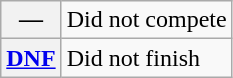<table class="wikitable">
<tr>
<th scope="row">—</th>
<td>Did not compete</td>
</tr>
<tr>
<th scope="row"><a href='#'>DNF</a></th>
<td>Did not finish</td>
</tr>
</table>
